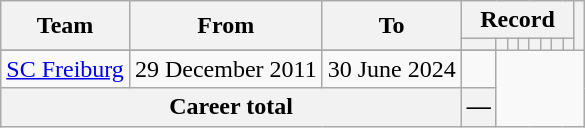<table class="wikitable" style="text-align: center">
<tr>
<th rowspan="2">Team</th>
<th rowspan="2">From</th>
<th rowspan="2">To</th>
<th colspan="8">Record</th>
<th rowspan=2></th>
</tr>
<tr>
<th></th>
<th></th>
<th></th>
<th></th>
<th></th>
<th></th>
<th></th>
<th></th>
</tr>
<tr>
</tr>
<tr>
<td><a href='#'>SC Freiburg</a></td>
<td>29 December 2011</td>
<td>30 June 2024<br></td>
<td></td>
</tr>
<tr>
<th colspan=3>Career total<br></th>
<th>—</th>
</tr>
</table>
